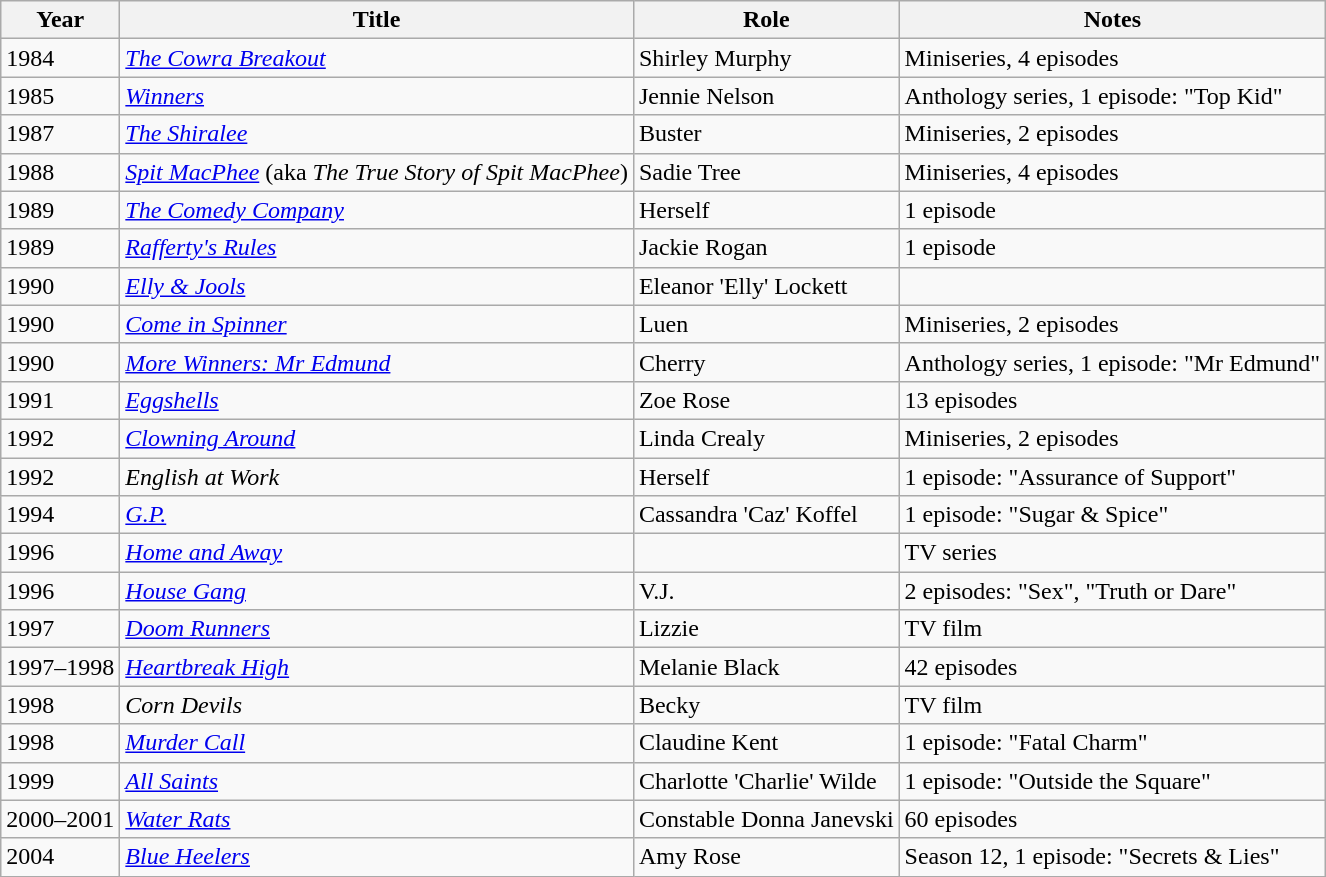<table class="wikitable sortable">
<tr>
<th>Year</th>
<th>Title</th>
<th>Role</th>
<th class="unsortable">Notes</th>
</tr>
<tr>
<td>1984</td>
<td><em><a href='#'>The Cowra Breakout</a></em></td>
<td>Shirley Murphy</td>
<td>Miniseries, 4 episodes</td>
</tr>
<tr>
<td>1985</td>
<td><em><a href='#'>Winners</a></em></td>
<td>Jennie Nelson</td>
<td>Anthology series, 1 episode: "Top Kid"</td>
</tr>
<tr>
<td>1987</td>
<td><em><a href='#'>The Shiralee</a></em></td>
<td>Buster</td>
<td>Miniseries, 2 episodes</td>
</tr>
<tr>
<td>1988</td>
<td><em><a href='#'>Spit MacPhee</a></em> (aka <em>The True Story of Spit MacPhee</em>)</td>
<td>Sadie Tree</td>
<td>Miniseries, 4 episodes</td>
</tr>
<tr>
<td>1989</td>
<td><em><a href='#'>The Comedy Company</a></em></td>
<td>Herself</td>
<td>1 episode</td>
</tr>
<tr>
<td>1989</td>
<td><em><a href='#'>Rafferty's Rules</a></em></td>
<td>Jackie Rogan</td>
<td>1 episode</td>
</tr>
<tr>
<td>1990</td>
<td><em><a href='#'>Elly & Jools</a></em></td>
<td>Eleanor 'Elly' Lockett</td>
<td></td>
</tr>
<tr>
<td>1990</td>
<td><em><a href='#'>Come in Spinner</a></em></td>
<td>Luen</td>
<td>Miniseries, 2 episodes</td>
</tr>
<tr>
<td>1990</td>
<td><em><a href='#'>More Winners: Mr Edmund</a></em></td>
<td>Cherry</td>
<td>Anthology series, 1 episode: "Mr Edmund"</td>
</tr>
<tr>
<td>1991</td>
<td><em><a href='#'>Eggshells</a></em></td>
<td>Zoe Rose</td>
<td>13 episodes</td>
</tr>
<tr>
<td>1992</td>
<td><em><a href='#'>Clowning Around</a></em></td>
<td>Linda Crealy</td>
<td>Miniseries, 2 episodes</td>
</tr>
<tr>
<td>1992</td>
<td><em>English at Work</em></td>
<td>Herself</td>
<td>1 episode: "Assurance of Support"</td>
</tr>
<tr>
<td>1994</td>
<td><em><a href='#'>G.P.</a></em></td>
<td>Cassandra 'Caz' Koffel</td>
<td>1 episode: "Sugar & Spice"</td>
</tr>
<tr>
<td>1996</td>
<td><em><a href='#'>Home and Away</a></em></td>
<td></td>
<td>TV series</td>
</tr>
<tr>
<td>1996</td>
<td><em><a href='#'>House Gang</a></em></td>
<td>V.J.</td>
<td>2 episodes: "Sex", "Truth or Dare"</td>
</tr>
<tr>
<td>1997</td>
<td><em><a href='#'>Doom Runners</a></em></td>
<td>Lizzie</td>
<td>TV film</td>
</tr>
<tr>
<td>1997–1998</td>
<td><em><a href='#'>Heartbreak High</a></em></td>
<td>Melanie Black</td>
<td>42 episodes</td>
</tr>
<tr>
<td>1998</td>
<td><em>Corn Devils</em></td>
<td>Becky</td>
<td>TV film</td>
</tr>
<tr>
<td>1998</td>
<td><em><a href='#'>Murder Call</a></em></td>
<td>Claudine Kent</td>
<td>1 episode: "Fatal Charm"</td>
</tr>
<tr>
<td>1999</td>
<td><em><a href='#'>All Saints</a></em></td>
<td>Charlotte 'Charlie' Wilde</td>
<td>1 episode: "Outside the Square"</td>
</tr>
<tr>
<td>2000–2001</td>
<td><em><a href='#'>Water Rats</a></em></td>
<td>Constable Donna Janevski</td>
<td>60 episodes</td>
</tr>
<tr>
<td>2004</td>
<td><em><a href='#'>Blue Heelers</a></em></td>
<td>Amy Rose</td>
<td>Season 12, 1 episode: "Secrets & Lies"</td>
</tr>
</table>
